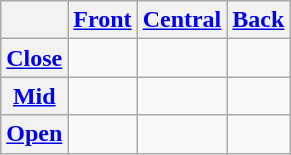<table class="wikitable">
<tr>
<th> </th>
<th><a href='#'>Front</a></th>
<th><a href='#'>Central</a></th>
<th><a href='#'>Back</a></th>
</tr>
<tr align=center>
<th><a href='#'>Close</a></th>
<td></td>
<td></td>
<td></td>
</tr>
<tr align=center>
<th><a href='#'>Mid</a></th>
<td></td>
<td></td>
<td></td>
</tr>
<tr align=center>
<th><a href='#'>Open</a></th>
<td></td>
<td></td>
<td></td>
</tr>
</table>
